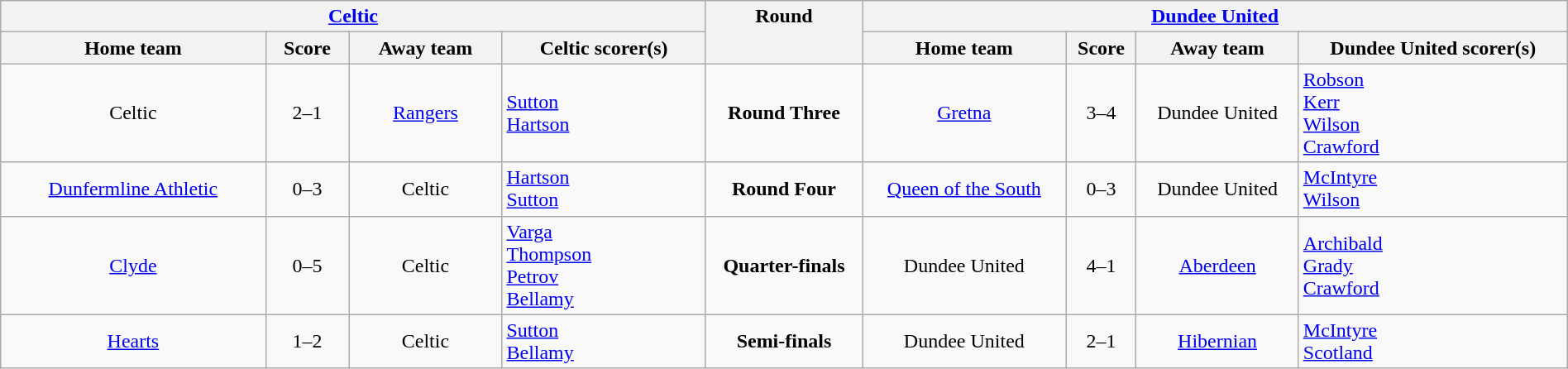<table width=100% border=0 class=wikitable style="text-align: center">
<tr valign=top>
<th colspan=4 width=45%><a href='#'>Celtic</a></th>
<th rowspan=2 valign=center width=10%>Round</th>
<th colspan=4 width=45%><a href='#'>Dundee United</a></th>
</tr>
<tr>
<th>Home team</th>
<th>Score</th>
<th>Away team</th>
<th>Celtic scorer(s)</th>
<th>Home team</th>
<th>Score</th>
<th>Away team</th>
<th>Dundee United scorer(s)</th>
</tr>
<tr>
<td>Celtic</td>
<td>2–1</td>
<td><a href='#'>Rangers</a></td>
<td align=left><a href='#'>Sutton</a> <br> <a href='#'>Hartson</a> </td>
<td><strong>Round Three</strong></td>
<td><a href='#'>Gretna</a></td>
<td>3–4</td>
<td>Dundee United</td>
<td align=left><a href='#'>Robson</a> <br> <a href='#'>Kerr</a> <br> <a href='#'>Wilson</a> <br>  <a href='#'>Crawford</a> </td>
</tr>
<tr>
<td><a href='#'>Dunfermline Athletic</a></td>
<td>0–3</td>
<td>Celtic</td>
<td align=left><a href='#'>Hartson</a> <br> <a href='#'>Sutton</a> </td>
<td><strong>Round Four</strong></td>
<td><a href='#'>Queen of the South</a></td>
<td>0–3</td>
<td>Dundee United</td>
<td align=left><a href='#'>McIntyre</a> <br> <a href='#'>Wilson</a> </td>
</tr>
<tr>
<td><a href='#'>Clyde</a></td>
<td>0–5</td>
<td>Celtic</td>
<td align=left><a href='#'>Varga</a> <br> <a href='#'>Thompson</a> <br> <a href='#'>Petrov</a> <br> <a href='#'>Bellamy</a> </td>
<td><strong>Quarter-finals</strong></td>
<td>Dundee United</td>
<td>4–1</td>
<td><a href='#'>Aberdeen</a></td>
<td align=left><a href='#'>Archibald</a> <br> <a href='#'>Grady</a> <br> <a href='#'>Crawford</a> </td>
</tr>
<tr>
<td><a href='#'>Hearts</a></td>
<td>1–2</td>
<td>Celtic</td>
<td align=left><a href='#'>Sutton</a> <br> <a href='#'>Bellamy</a> </td>
<td><strong>Semi-finals</strong></td>
<td>Dundee United</td>
<td>2–1</td>
<td><a href='#'>Hibernian</a></td>
<td align=left><a href='#'>McIntyre</a> <br> <a href='#'>Scotland</a> </td>
</tr>
</table>
